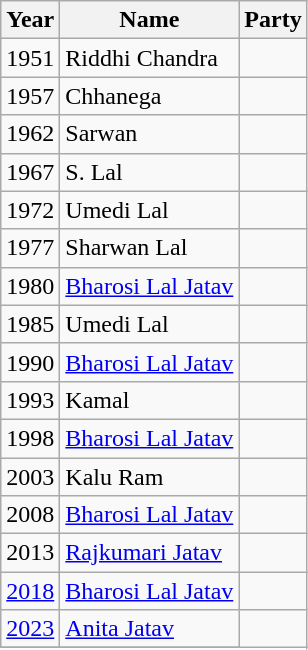<table class="wikitable sortable">
<tr>
<th>Year</th>
<th>Name</th>
<th colspan=2>Party</th>
</tr>
<tr>
<td>1951</td>
<td>Riddhi Chandra</td>
<td></td>
</tr>
<tr>
<td>1957</td>
<td>Chhanega</td>
</tr>
<tr>
<td>1962</td>
<td>Sarwan</td>
<td></td>
</tr>
<tr>
<td>1967</td>
<td>S. Lal</td>
<td></td>
</tr>
<tr>
<td>1972</td>
<td>Umedi Lal<br></td>
</tr>
<tr>
<td>1977</td>
<td>Sharwan Lal</td>
<td></td>
</tr>
<tr>
<td>1980</td>
<td><a href='#'>Bharosi Lal Jatav</a></td>
</tr>
<tr>
<td>1985</td>
<td>Umedi Lal</td>
<td></td>
</tr>
<tr>
<td>1990</td>
<td><a href='#'>Bharosi Lal Jatav</a></td>
<td></td>
</tr>
<tr>
<td>1993</td>
<td>Kamal</td>
<td></td>
</tr>
<tr>
<td>1998</td>
<td><a href='#'>Bharosi Lal Jatav</a></td>
<td></td>
</tr>
<tr>
<td>2003</td>
<td>Kalu Ram</td>
<td></td>
</tr>
<tr>
<td>2008</td>
<td><a href='#'>Bharosi Lal Jatav</a></td>
<td></td>
</tr>
<tr>
<td>2013</td>
<td><a href='#'>Rajkumari Jatav</a></td>
<td></td>
</tr>
<tr>
<td><a href='#'>2018</a></td>
<td><a href='#'>Bharosi Lal Jatav</a></td>
<td></td>
</tr>
<tr>
<td><a href='#'>2023</a></td>
<td><a href='#'>Anita Jatav</a></td>
</tr>
<tr>
</tr>
</table>
